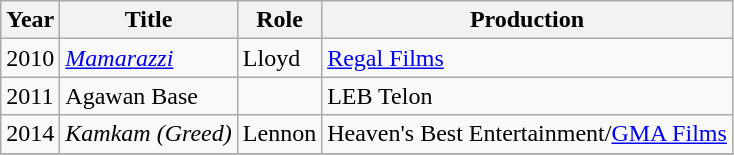<table class="wikitable">
<tr>
<th>Year</th>
<th>Title</th>
<th>Role</th>
<th>Production</th>
</tr>
<tr>
<td>2010</td>
<td><em><a href='#'>Mamarazzi</a></em></td>
<td>Lloyd</td>
<td><a href='#'>Regal Films</a></td>
</tr>
<tr>
<td>2011</td>
<td>Agawan Base</td>
<td></td>
<td>LEB Telon</td>
</tr>
<tr>
<td>2014</td>
<td><em>Kamkam (Greed)</em></td>
<td>Lennon</td>
<td>Heaven's Best Entertainment/<a href='#'>GMA Films</a></td>
</tr>
<tr>
</tr>
</table>
